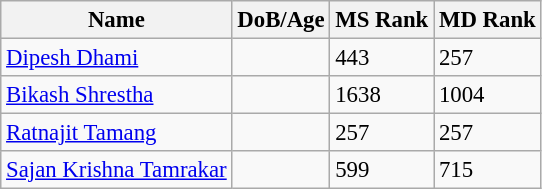<table class="wikitable" style="text-align: left; font-size:95%;">
<tr>
<th>Name</th>
<th>DoB/Age</th>
<th>MS Rank</th>
<th>MD Rank</th>
</tr>
<tr>
<td><a href='#'>Dipesh Dhami</a></td>
<td></td>
<td>443</td>
<td>257</td>
</tr>
<tr>
<td><a href='#'>Bikash Shrestha</a></td>
<td></td>
<td>1638</td>
<td>1004</td>
</tr>
<tr>
<td><a href='#'>Ratnajit Tamang</a></td>
<td></td>
<td>257</td>
<td>257</td>
</tr>
<tr>
<td><a href='#'>Sajan Krishna Tamrakar</a></td>
<td></td>
<td>599</td>
<td>715</td>
</tr>
</table>
